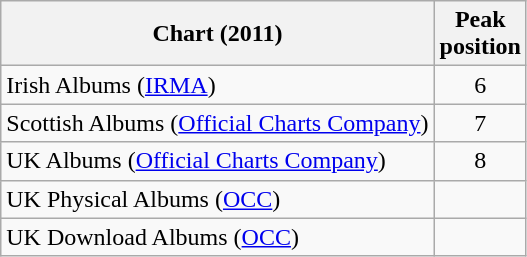<table class="wikitable sortable">
<tr>
<th>Chart (2011)</th>
<th>Peak<br>position</th>
</tr>
<tr>
<td>Irish Albums (<a href='#'>IRMA</a>)</td>
<td style="text-align:center;">6</td>
</tr>
<tr>
<td>Scottish Albums (<a href='#'>Official Charts Company</a>)</td>
<td style="text-align:center;">7</td>
</tr>
<tr>
<td>UK Albums (<a href='#'>Official Charts Company</a>)</td>
<td style="text-align:center;">8</td>
</tr>
<tr>
<td>UK Physical Albums (<a href='#'>OCC</a>)</td>
<td></td>
</tr>
<tr>
<td>UK Download Albums (<a href='#'>OCC</a>)</td>
<td></td>
</tr>
</table>
